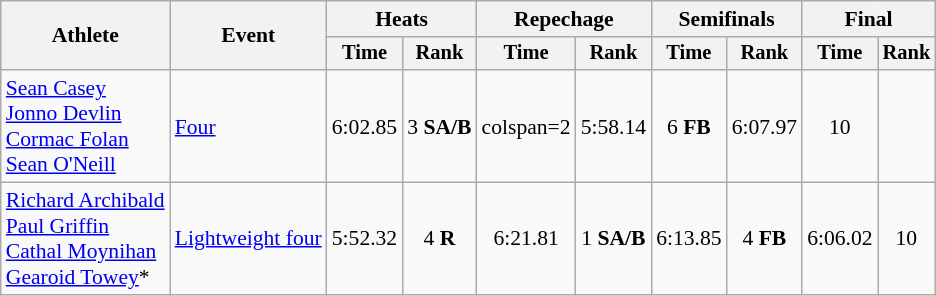<table class="wikitable" style="font-size:90%">
<tr>
<th rowspan="2">Athlete</th>
<th rowspan="2">Event</th>
<th colspan="2">Heats</th>
<th colspan="2">Repechage</th>
<th colspan="2">Semifinals</th>
<th colspan="2">Final</th>
</tr>
<tr style="font-size:95%">
<th>Time</th>
<th>Rank</th>
<th>Time</th>
<th>Rank</th>
<th>Time</th>
<th>Rank</th>
<th>Time</th>
<th>Rank</th>
</tr>
<tr align=center>
<td align=left><a href='#'>Sean Casey</a><br><a href='#'>Jonno Devlin</a> <br><a href='#'>Cormac Folan</a><br><a href='#'>Sean O'Neill</a></td>
<td align=left><a href='#'>Four</a></td>
<td>6:02.85</td>
<td>3 <strong>SA/B</strong></td>
<td>colspan=2 </td>
<td>5:58.14</td>
<td>6 <strong>FB</strong></td>
<td>6:07.97</td>
<td>10</td>
</tr>
<tr align=center>
<td align=left><a href='#'>Richard Archibald</a><br><a href='#'>Paul Griffin</a><br><a href='#'>Cathal Moynihan</a><br><a href='#'>Gearoid Towey</a>*</td>
<td align=left><a href='#'>Lightweight four</a></td>
<td>5:52.32</td>
<td>4 <strong>R</strong></td>
<td>6:21.81</td>
<td>1 <strong>SA/B</strong></td>
<td>6:13.85</td>
<td>4 <strong>FB</strong></td>
<td>6:06.02</td>
<td>10</td>
</tr>
</table>
